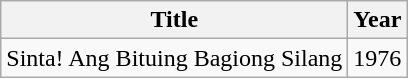<table class="wikitable">
<tr>
<th>Title</th>
<th>Year</th>
</tr>
<tr>
<td>Sinta! Ang Bituing Bagiong Silang</td>
<td>1976</td>
</tr>
</table>
